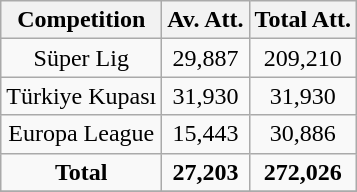<table class="wikitable" style="text-align: center">
<tr>
<th>Competition</th>
<th>Av. Att.</th>
<th>Total Att.</th>
</tr>
<tr>
<td>Süper Lig</td>
<td>29,887</td>
<td>209,210</td>
</tr>
<tr>
<td>Türkiye Kupası</td>
<td>31,930</td>
<td>31,930</td>
</tr>
<tr>
<td>Europa League</td>
<td>15,443</td>
<td>30,886</td>
</tr>
<tr>
<td><strong>Total</strong></td>
<td><strong>27,203</strong></td>
<td><strong>272,026</strong></td>
</tr>
<tr>
</tr>
</table>
